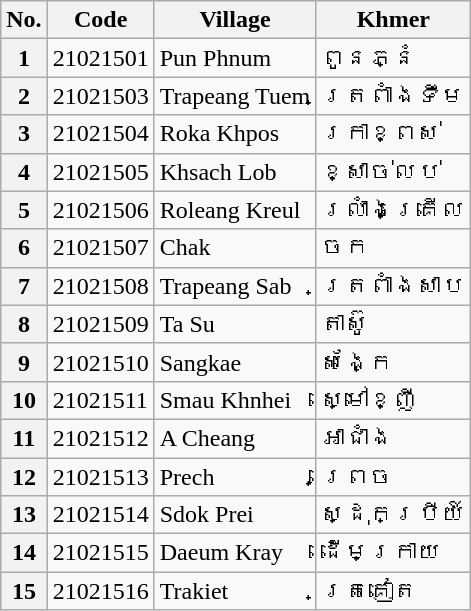<table class="wikitable sortable mw-collapsible">
<tr>
<th>No.</th>
<th>Code</th>
<th>Village</th>
<th>Khmer</th>
</tr>
<tr>
<th>1</th>
<td>21021501</td>
<td>Pun Phnum</td>
<td>ពូនភ្នំ</td>
</tr>
<tr>
<th>2</th>
<td>21021503</td>
<td>Trapeang Tuem</td>
<td>ត្រពាំងទឹម</td>
</tr>
<tr>
<th>3</th>
<td>21021504</td>
<td>Roka Khpos</td>
<td>រកាខ្ពស់</td>
</tr>
<tr>
<th>4</th>
<td>21021505</td>
<td>Khsach Lob</td>
<td>ខ្សាច់លប់</td>
</tr>
<tr>
<th>5</th>
<td>21021506</td>
<td>Roleang Kreul</td>
<td>រលាំងគ្រើល</td>
</tr>
<tr>
<th>6</th>
<td>21021507</td>
<td>Chak</td>
<td>ចក</td>
</tr>
<tr>
<th>7</th>
<td>21021508</td>
<td>Trapeang Sab</td>
<td>ត្រពាំងសាប</td>
</tr>
<tr>
<th>8</th>
<td>21021509</td>
<td>Ta Su</td>
<td>តាស៊ូ</td>
</tr>
<tr>
<th>9</th>
<td>21021510</td>
<td>Sangkae</td>
<td>សង្កែ</td>
</tr>
<tr>
<th>10</th>
<td>21021511</td>
<td>Smau Khnhei</td>
<td>ស្មៅខ្ញី</td>
</tr>
<tr>
<th>11</th>
<td>21021512</td>
<td>A Cheang</td>
<td>អាជាំង</td>
</tr>
<tr>
<th>12</th>
<td>21021513</td>
<td>Prech</td>
<td>ព្រេច</td>
</tr>
<tr>
<th>13</th>
<td>21021514</td>
<td>Sdok Prei</td>
<td>ស្ដុកប្រីយ៍</td>
</tr>
<tr>
<th>14</th>
<td>21021515</td>
<td>Daeum Kray</td>
<td>ដើមក្រាយ</td>
</tr>
<tr>
<th>15</th>
<td>21021516</td>
<td>Trakiet</td>
<td>ត្រគៀត</td>
</tr>
</table>
